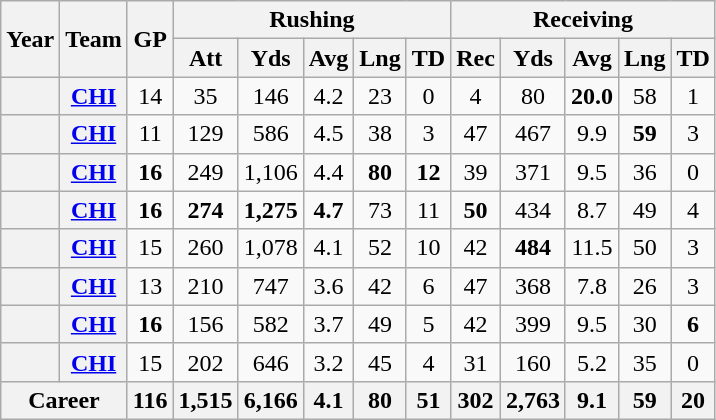<table class=wikitable style="text-align:center">
<tr>
<th rowspan="2">Year</th>
<th rowspan="2">Team</th>
<th rowspan="2">GP</th>
<th colspan="5">Rushing</th>
<th colspan="5">Receiving</th>
</tr>
<tr>
<th>Att</th>
<th>Yds</th>
<th>Avg</th>
<th>Lng</th>
<th>TD</th>
<th>Rec</th>
<th>Yds</th>
<th>Avg</th>
<th>Lng</th>
<th>TD</th>
</tr>
<tr>
<th></th>
<th><a href='#'>CHI</a></th>
<td>14</td>
<td>35</td>
<td>146</td>
<td>4.2</td>
<td>23</td>
<td>0</td>
<td>4</td>
<td>80</td>
<td><strong>20.0</strong></td>
<td>58</td>
<td>1</td>
</tr>
<tr>
<th></th>
<th><a href='#'>CHI</a></th>
<td>11</td>
<td>129</td>
<td>586</td>
<td>4.5</td>
<td>38</td>
<td>3</td>
<td>47</td>
<td>467</td>
<td>9.9</td>
<td><strong>59</strong></td>
<td>3</td>
</tr>
<tr>
<th></th>
<th><a href='#'>CHI</a></th>
<td><strong>16</strong></td>
<td>249</td>
<td>1,106</td>
<td>4.4</td>
<td><strong>80</strong></td>
<td><strong>12</strong></td>
<td>39</td>
<td>371</td>
<td>9.5</td>
<td>36</td>
<td>0</td>
</tr>
<tr>
<th></th>
<th><a href='#'>CHI</a></th>
<td><strong>16</strong></td>
<td><strong>274</strong></td>
<td><strong>1,275</strong></td>
<td><strong>4.7</strong></td>
<td>73</td>
<td>11</td>
<td><strong>50</strong></td>
<td>434</td>
<td>8.7</td>
<td>49</td>
<td>4</td>
</tr>
<tr>
<th></th>
<th><a href='#'>CHI</a></th>
<td>15</td>
<td>260</td>
<td>1,078</td>
<td>4.1</td>
<td>52</td>
<td>10</td>
<td>42</td>
<td><strong>484</strong></td>
<td>11.5</td>
<td>50</td>
<td>3</td>
</tr>
<tr>
<th></th>
<th><a href='#'>CHI</a></th>
<td>13</td>
<td>210</td>
<td>747</td>
<td>3.6</td>
<td>42</td>
<td>6</td>
<td>47</td>
<td>368</td>
<td>7.8</td>
<td>26</td>
<td>3</td>
</tr>
<tr>
<th></th>
<th><a href='#'>CHI</a></th>
<td><strong>16</strong></td>
<td>156</td>
<td>582</td>
<td>3.7</td>
<td>49</td>
<td>5</td>
<td>42</td>
<td>399</td>
<td>9.5</td>
<td>30</td>
<td><strong>6</strong></td>
</tr>
<tr>
<th></th>
<th><a href='#'>CHI</a></th>
<td>15</td>
<td>202</td>
<td>646</td>
<td>3.2</td>
<td>45</td>
<td>4</td>
<td>31</td>
<td>160</td>
<td>5.2</td>
<td>35</td>
<td>0</td>
</tr>
<tr>
<th colspan="2">Career</th>
<th>116</th>
<th>1,515</th>
<th>6,166</th>
<th>4.1</th>
<th>80</th>
<th>51</th>
<th>302</th>
<th>2,763</th>
<th>9.1</th>
<th>59</th>
<th>20</th>
</tr>
</table>
